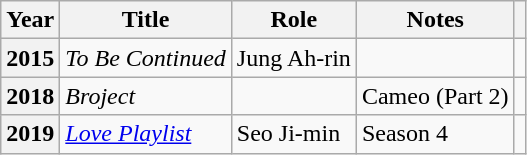<table class="wikitable plainrowheaders sortable">
<tr>
<th scope="col">Year</th>
<th scope="col">Title</th>
<th scope="col">Role</th>
<th scope="col" class="unsortable">Notes</th>
<th scope="col" class="unsortable"></th>
</tr>
<tr>
<th scope="row">2015</th>
<td><em>To Be Continued</em></td>
<td>Jung Ah-rin</td>
<td></td>
<td style="text-align:center"></td>
</tr>
<tr>
<th scope="row">2018</th>
<td><em>Broject</em></td>
<td></td>
<td>Cameo (Part 2)</td>
<td style="text-align:center"></td>
</tr>
<tr>
<th scope="row">2019</th>
<td><em><a href='#'>Love Playlist</a></em></td>
<td>Seo Ji-min</td>
<td>Season 4</td>
<td style="text-align:center"></td>
</tr>
</table>
